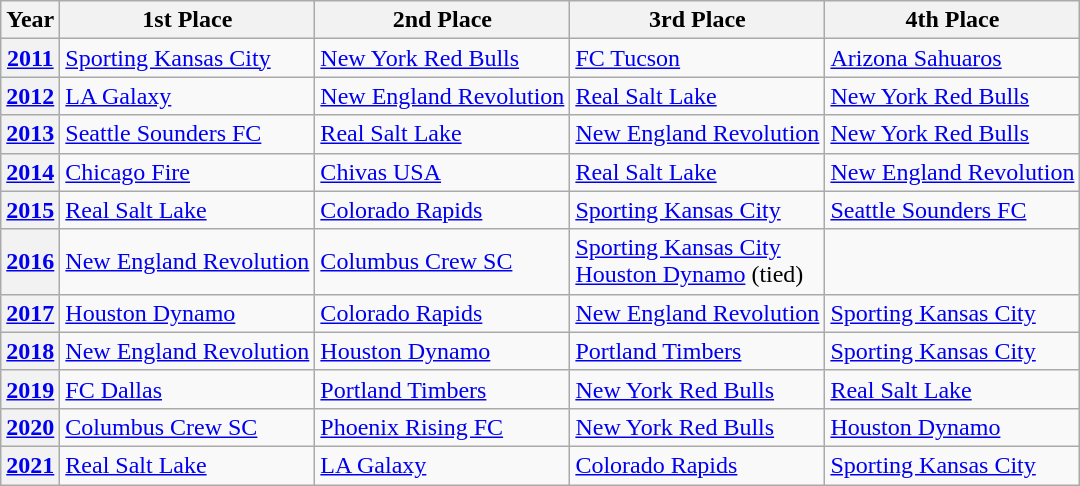<table class="wikitable">
<tr>
<th>Year</th>
<th>1st Place</th>
<th>2nd Place</th>
<th>3rd Place</th>
<th>4th Place</th>
</tr>
<tr>
<th><a href='#'>2011</a></th>
<td><a href='#'>Sporting Kansas City</a></td>
<td><a href='#'>New York Red Bulls</a></td>
<td><a href='#'>FC Tucson</a></td>
<td><a href='#'>Arizona Sahuaros</a></td>
</tr>
<tr>
<th><a href='#'>2012</a></th>
<td><a href='#'>LA Galaxy</a></td>
<td><a href='#'>New England Revolution</a></td>
<td><a href='#'>Real Salt Lake</a></td>
<td><a href='#'>New York Red Bulls</a></td>
</tr>
<tr>
<th><a href='#'>2013</a></th>
<td><a href='#'>Seattle Sounders FC</a></td>
<td><a href='#'>Real Salt Lake</a></td>
<td><a href='#'>New England Revolution</a></td>
<td><a href='#'>New York Red Bulls</a></td>
</tr>
<tr>
<th><a href='#'>2014</a></th>
<td><a href='#'>Chicago Fire</a></td>
<td><a href='#'>Chivas USA</a></td>
<td><a href='#'>Real Salt Lake</a></td>
<td><a href='#'>New England Revolution</a></td>
</tr>
<tr>
<th><a href='#'>2015</a></th>
<td><a href='#'>Real Salt Lake</a></td>
<td><a href='#'>Colorado Rapids</a></td>
<td><a href='#'>Sporting Kansas City</a></td>
<td><a href='#'>Seattle Sounders FC</a></td>
</tr>
<tr>
<th><a href='#'>2016</a></th>
<td><a href='#'>New England Revolution</a></td>
<td><a href='#'>Columbus Crew SC</a></td>
<td><a href='#'>Sporting Kansas City</a><br><a href='#'>Houston Dynamo</a> (tied)</td>
<td></td>
</tr>
<tr>
<th><a href='#'>2017</a></th>
<td><a href='#'>Houston Dynamo</a></td>
<td><a href='#'>Colorado Rapids</a></td>
<td><a href='#'>New England Revolution</a></td>
<td><a href='#'>Sporting Kansas City</a></td>
</tr>
<tr>
<th><a href='#'>2018</a></th>
<td><a href='#'>New England Revolution</a></td>
<td><a href='#'>Houston Dynamo</a></td>
<td><a href='#'>Portland Timbers</a></td>
<td><a href='#'>Sporting Kansas City</a></td>
</tr>
<tr>
<th><a href='#'>2019</a></th>
<td><a href='#'>FC Dallas</a></td>
<td><a href='#'>Portland Timbers</a></td>
<td><a href='#'>New York Red Bulls</a></td>
<td><a href='#'>Real Salt Lake</a></td>
</tr>
<tr>
<th><a href='#'>2020</a></th>
<td><a href='#'>Columbus Crew SC</a></td>
<td><a href='#'>Phoenix Rising FC</a></td>
<td><a href='#'>New York Red Bulls</a></td>
<td><a href='#'>Houston Dynamo</a></td>
</tr>
<tr>
<th><a href='#'>2021</a></th>
<td><a href='#'>Real Salt Lake</a></td>
<td><a href='#'>LA Galaxy</a></td>
<td><a href='#'>Colorado Rapids</a></td>
<td><a href='#'>Sporting Kansas City</a></td>
</tr>
</table>
